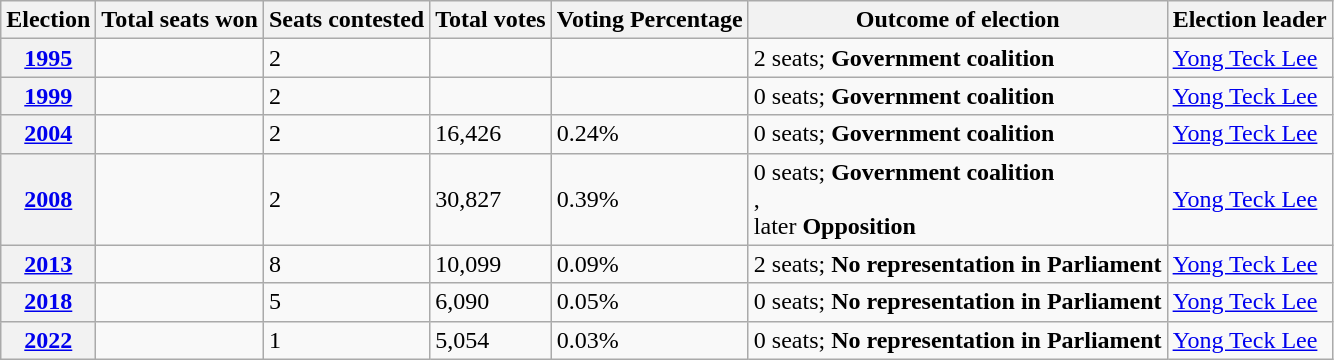<table class="wikitable">
<tr>
<th>Election</th>
<th>Total seats won</th>
<th>Seats contested</th>
<th>Total votes</th>
<th>Voting Percentage</th>
<th>Outcome of election</th>
<th>Election leader</th>
</tr>
<tr>
<th><a href='#'>1995</a></th>
<td></td>
<td>2</td>
<td></td>
<td></td>
<td>2 seats; <strong>Government coalition</strong><br></td>
<td><a href='#'>Yong Teck Lee</a></td>
</tr>
<tr>
<th><a href='#'>1999</a></th>
<td></td>
<td>2</td>
<td></td>
<td></td>
<td>0 seats; <strong>Government coalition</strong><br></td>
<td><a href='#'>Yong Teck Lee</a></td>
</tr>
<tr>
<th><a href='#'>2004</a></th>
<td></td>
<td>2</td>
<td>16,426</td>
<td>0.24%</td>
<td>0 seats; <strong>Government coalition</strong><br></td>
<td><a href='#'>Yong Teck Lee</a></td>
</tr>
<tr>
<th><a href='#'>2008</a></th>
<td></td>
<td>2</td>
<td>30,827</td>
<td>0.39%</td>
<td>0 seats; <strong>Government coalition</strong> <br>,<br> later <strong>Opposition</strong></td>
<td><a href='#'>Yong Teck Lee</a></td>
</tr>
<tr>
<th><a href='#'>2013</a></th>
<td></td>
<td>8</td>
<td>10,099</td>
<td>0.09%</td>
<td>2 seats; <strong>No representation in Parliament</strong> </td>
<td><a href='#'>Yong Teck Lee</a></td>
</tr>
<tr>
<th><a href='#'>2018</a></th>
<td></td>
<td>5</td>
<td>6,090</td>
<td>0.05%</td>
<td>0 seats; <strong>No representation in Parliament</strong> </td>
<td><a href='#'>Yong Teck Lee</a></td>
</tr>
<tr>
<th><a href='#'>2022</a></th>
<td></td>
<td>1</td>
<td>5,054</td>
<td>0.03%</td>
<td>0 seats; <strong>No representation in Parliament</strong> <br> </td>
<td><a href='#'>Yong Teck Lee</a></td>
</tr>
</table>
